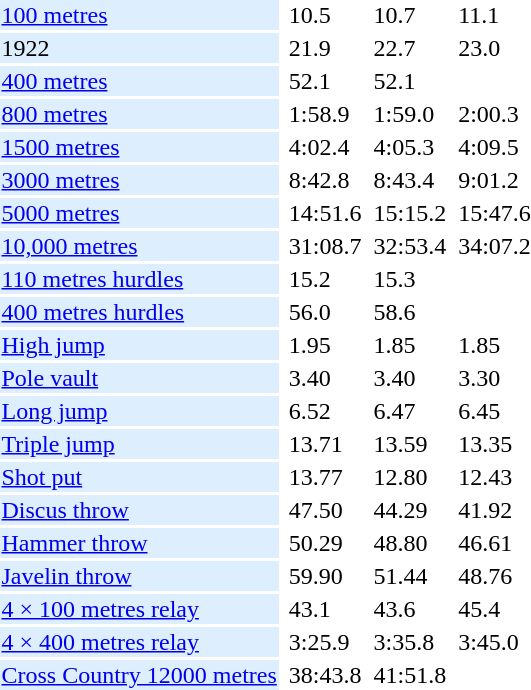<table>
<tr>
<td bgcolor = DDEEFF><a href='#'>100 metres</a></td>
<td></td>
<td>10.5</td>
<td></td>
<td>10.7</td>
<td></td>
<td>11.1</td>
</tr>
<tr>
<td bgcolor = DDEEFF>1922</td>
<td></td>
<td>21.9</td>
<td></td>
<td>22.7</td>
<td></td>
<td>23.0</td>
</tr>
<tr>
<td bgcolor = DDEEFF><a href='#'>400 metres</a></td>
<td></td>
<td>52.1</td>
<td></td>
<td>52.1</td>
<td></td>
<td></td>
</tr>
<tr>
<td bgcolor = DDEEFF><a href='#'>800 metres</a></td>
<td></td>
<td>1:58.9</td>
<td></td>
<td>1:59.0</td>
<td></td>
<td>2:00.3</td>
</tr>
<tr>
<td bgcolor = DDEEFF><a href='#'>1500 metres</a></td>
<td></td>
<td>4:02.4</td>
<td></td>
<td>4:05.3</td>
<td></td>
<td>4:09.5</td>
</tr>
<tr>
<td bgcolor = DDEEFF><a href='#'>3000 metres</a></td>
<td></td>
<td>8:42.8</td>
<td></td>
<td>8:43.4</td>
<td></td>
<td>9:01.2</td>
</tr>
<tr>
<td bgcolor = DDEEFF><a href='#'>5000 metres</a></td>
<td></td>
<td>14:51.6</td>
<td></td>
<td>15:15.2</td>
<td></td>
<td>15:47.6</td>
</tr>
<tr>
<td bgcolor = DDEEFF><a href='#'>10,000 metres</a></td>
<td></td>
<td>31:08.7</td>
<td></td>
<td>32:53.4</td>
<td></td>
<td>34:07.2</td>
</tr>
<tr>
<td bgcolor = DDEEFF><a href='#'>110 metres hurdles</a></td>
<td></td>
<td>15.2</td>
<td></td>
<td>15.3</td>
<td></td>
<td></td>
</tr>
<tr>
<td bgcolor = DDEEFF><a href='#'>400 metres hurdles</a></td>
<td></td>
<td>56.0</td>
<td></td>
<td>58.6</td>
<td></td>
<td></td>
</tr>
<tr>
<td bgcolor = DDEEFF><a href='#'>High jump</a></td>
<td></td>
<td>1.95</td>
<td></td>
<td>1.85</td>
<td></td>
<td>1.85</td>
</tr>
<tr>
<td bgcolor = DDEEFF><a href='#'>Pole vault</a></td>
<td></td>
<td>3.40</td>
<td></td>
<td>3.40</td>
<td></td>
<td>3.30</td>
</tr>
<tr>
<td bgcolor = DDEEFF><a href='#'>Long jump</a></td>
<td></td>
<td>6.52</td>
<td></td>
<td>6.47</td>
<td></td>
<td>6.45</td>
</tr>
<tr>
<td bgcolor = DDEEFF><a href='#'>Triple jump</a></td>
<td></td>
<td>13.71</td>
<td></td>
<td>13.59</td>
<td></td>
<td>13.35</td>
</tr>
<tr>
<td bgcolor = DDEEFF><a href='#'>Shot put</a></td>
<td></td>
<td>13.77</td>
<td></td>
<td>12.80</td>
<td></td>
<td>12.43</td>
</tr>
<tr>
<td bgcolor = DDEEFF><a href='#'>Discus throw</a></td>
<td></td>
<td>47.50</td>
<td></td>
<td>44.29</td>
<td></td>
<td>41.92</td>
</tr>
<tr>
<td bgcolor = DDEEFF><a href='#'>Hammer throw</a></td>
<td></td>
<td>50.29</td>
<td></td>
<td>48.80</td>
<td></td>
<td>46.61</td>
</tr>
<tr>
<td bgcolor = DDEEFF><a href='#'>Javelin throw</a></td>
<td></td>
<td>59.90</td>
<td></td>
<td>51.44</td>
<td></td>
<td>48.76</td>
</tr>
<tr>
<td bgcolor = DDEEFF><a href='#'>4 × 100 metres relay</a></td>
<td></td>
<td>43.1</td>
<td></td>
<td>43.6</td>
<td></td>
<td>45.4</td>
</tr>
<tr>
<td bgcolor = DDEEFF><a href='#'>4 × 400 metres relay</a></td>
<td></td>
<td>3:25.9</td>
<td></td>
<td>3:35.8</td>
<td></td>
<td>3:45.0</td>
</tr>
<tr>
<td bgcolor = DDEEFF><a href='#'>Cross Country 12000 metres</a></td>
<td></td>
<td>38:43.8</td>
<td></td>
<td>41:51.8</td>
<td></td>
<td></td>
</tr>
</table>
